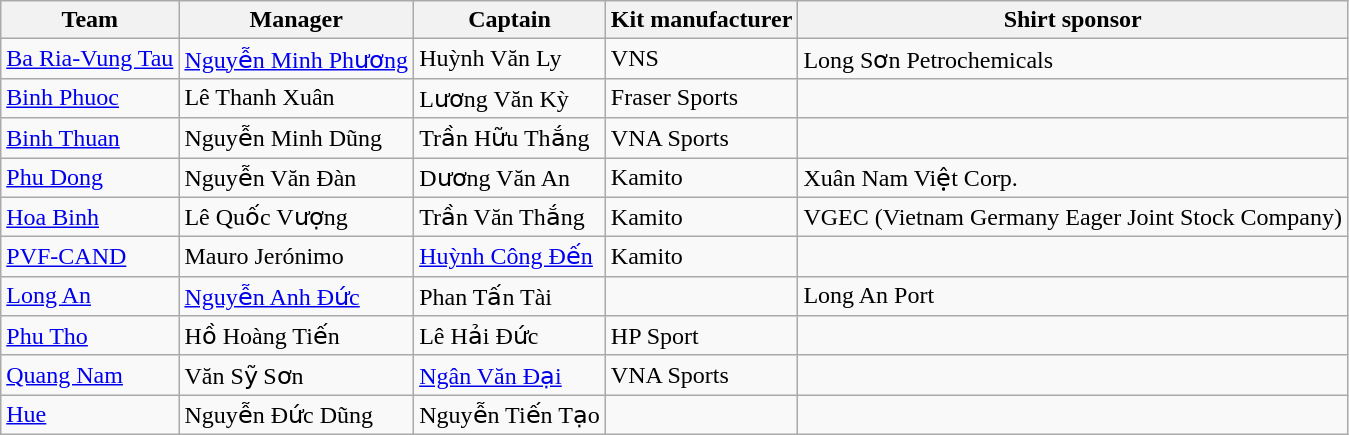<table class="wikitable sortable">
<tr>
<th>Team</th>
<th>Manager</th>
<th>Captain</th>
<th>Kit manufacturer</th>
<th>Shirt sponsor</th>
</tr>
<tr>
<td><a href='#'>Ba Ria-Vung Tau</a></td>
<td> <a href='#'>Nguyễn Minh Phương</a></td>
<td> Huỳnh Văn Ly</td>
<td> VNS</td>
<td> Long Sơn Petrochemicals</td>
</tr>
<tr>
<td><a href='#'>Binh Phuoc</a></td>
<td> Lê Thanh Xuân</td>
<td> Lương Văn Kỳ</td>
<td> Fraser Sports</td>
<td></td>
</tr>
<tr>
<td><a href='#'>Binh Thuan</a></td>
<td> Nguyễn Minh Dũng</td>
<td> Trần Hữu Thắng</td>
<td> VNA Sports</td>
<td></td>
</tr>
<tr>
<td><a href='#'>Phu Dong</a></td>
<td> Nguyễn Văn Đàn</td>
<td> Dương Văn An</td>
<td> Kamito</td>
<td> Xuân Nam Việt Corp.</td>
</tr>
<tr>
<td><a href='#'>Hoa Binh</a></td>
<td> Lê Quốc Vượng</td>
<td> Trần Văn Thắng</td>
<td> Kamito</td>
<td> VGEC (Vietnam Germany Eager Joint Stock Company)</td>
</tr>
<tr>
<td><a href='#'>PVF-CAND</a></td>
<td> Mauro Jerónimo</td>
<td> <a href='#'>Huỳnh Công Đến</a></td>
<td> Kamito</td>
<td></td>
</tr>
<tr>
<td><a href='#'>Long An</a></td>
<td> <a href='#'>Nguyễn Anh Đức</a></td>
<td> Phan Tấn Tài</td>
<td></td>
<td> Long An Port</td>
</tr>
<tr>
<td><a href='#'>Phu Tho</a></td>
<td> Hồ Hoàng Tiến</td>
<td> Lê Hải Đức</td>
<td> HP Sport</td>
<td></td>
</tr>
<tr>
<td><a href='#'>Quang Nam</a></td>
<td> Văn Sỹ Sơn</td>
<td> <a href='#'>Ngân Văn Đại</a></td>
<td> VNA Sports</td>
<td></td>
</tr>
<tr>
<td><a href='#'>Hue</a></td>
<td> Nguyễn Đức Dũng</td>
<td> Nguyễn Tiến Tạo</td>
<td></td>
<td></td>
</tr>
</table>
